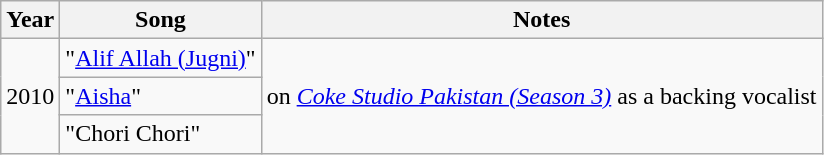<table class="wikitable">
<tr>
<th>Year</th>
<th>Song</th>
<th>Notes</th>
</tr>
<tr>
<td rowspan="3">2010</td>
<td>"<a href='#'>Alif Allah (Jugni)</a>"</td>
<td rowspan="3">on <em><a href='#'>Coke Studio Pakistan (Season 3)</a></em> as a backing vocalist</td>
</tr>
<tr>
<td>"<a href='#'>Aisha</a>"</td>
</tr>
<tr>
<td>"Chori Chori"</td>
</tr>
</table>
